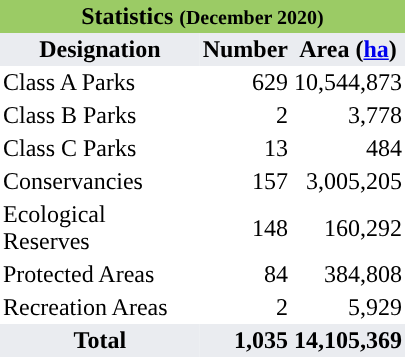<table class="toccolours" border="0" cellpadding="2" cellspacing="0" width="270px" align="right" style="margin-left:0.5em;">
<tr>
<td style="background:#9bcb65; text-align:center;" colspan="3"><strong>Statistics <small>(December 2020)</small></strong></td>
</tr>
<tr class="mergedtoprow" style="background:#eaecf0;">
<th>Designation</th>
<th>Number</th>
<th>Area (<a href='#'>ha</a>)</th>
</tr>
<tr class="mergedbottomrow">
</tr>
<tr ->
<td>Class A Parks</td>
<td style=text-align:right;">629</td>
<td style=text-align:right;">10,544,873</td>
</tr>
<tr ->
<td>Class B Parks</td>
<td style=text-align:right;">2</td>
<td style=text-align:right;">3,778</td>
</tr>
<tr ->
<td>Class C Parks</td>
<td style=text-align:right;">13</td>
<td style=text-align:right;">484</td>
</tr>
<tr ->
<td>Conservancies</td>
<td style=text-align:right;">157</td>
<td style=text-align:right;">3,005,205</td>
</tr>
<tr ->
<td>Ecological Reserves</td>
<td style=text-align:right;">148</td>
<td style=text-align:right;">160,292</td>
</tr>
<tr ->
<td>Protected Areas</td>
<td style=text-align:right;">84</td>
<td style=text-align:right;">384,808</td>
</tr>
<tr ->
<td>Recreation Areas</td>
<td style=text-align:right;">2</td>
<td style=text-align:right;">5,929</td>
</tr>
<tr - style="background:#eaecf0;">
<th>Total</th>
<th style=text-align:right;">1,035</th>
<th style=text-align:right;">14,105,369</th>
</tr>
<tr ->
</tr>
</table>
